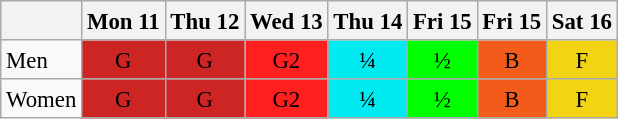<table class="wikitable" style="margin:0.5em auto; font-size:95%; line-height:1.25em;text-align:center">
<tr>
<th></th>
<th>Mon 11</th>
<th>Thu 12</th>
<th>Wed 13</th>
<th>Thu 14</th>
<th>Fri 15</th>
<th>Fri 15</th>
<th>Sat 16</th>
</tr>
<tr>
<td align="left">Men</td>
<td bgcolor="#cd2424">G</td>
<td bgcolor="#cd2424">G</td>
<td bgcolor="#ff1f1f">G2</td>
<td bgcolor="#00eaf1">¼</td>
<td bgcolor="#00FF00">½</td>
<td bgcolor="#F25B19">B</td>
<td bgcolor="#F2D415">F</td>
</tr>
<tr>
<td align="left">Women</td>
<td bgcolor="#cd2424">G</td>
<td bgcolor="#cd2424">G</td>
<td bgcolor="#ff1f1f">G2</td>
<td bgcolor="#00eaf1">¼</td>
<td bgcolor="#00FF00">½</td>
<td bgcolor="#F25B19">B</td>
<td bgcolor="#F2D415">F</td>
</tr>
</table>
